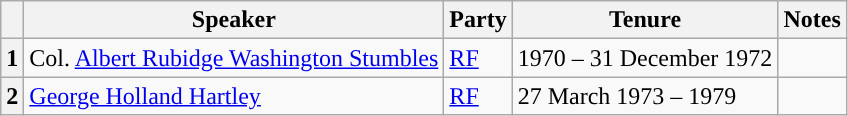<table class="wikitable">
<tr>
<th></th>
<th>Speaker</th>
<th>Party</th>
<th>Tenure</th>
<th>Notes</th>
</tr>
<tr>
<th style="background:">1</th>
<td>Col. <a href='#'>Albert Rubidge Washington Stumbles</a></td>
<td><a href='#'>RF</a></td>
<td>1970 – 31 December 1972</td>
<td></td>
</tr>
<tr>
<th style="background:">2</th>
<td><a href='#'>George Holland Hartley</a></td>
<td><a href='#'>RF</a></td>
<td>27 March 1973 – 1979</td>
<td></td>
</tr>
</table>
